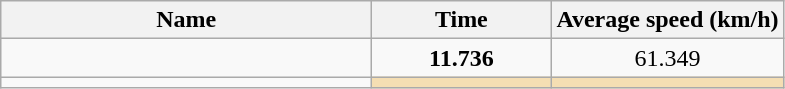<table class="wikitable" style="text-align:center;">
<tr>
<th style="width:15em">Name</th>
<th style="width:7em">Time</th>
<th>Average speed (km/h)</th>
</tr>
<tr>
<td align=left></td>
<td><strong>11.736</strong></td>
<td>61.349</td>
</tr>
<tr>
<td align=left></td>
<td bgcolor=wheat></td>
<td bgcolor=wheat></td>
</tr>
</table>
